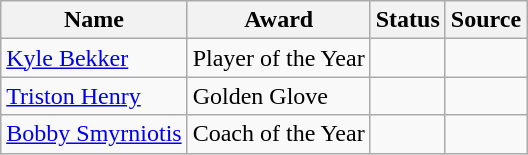<table class="wikitable">
<tr>
<th>Name</th>
<th>Award</th>
<th>Status</th>
<th>Source</th>
</tr>
<tr>
<td><a href='#'>Kyle Bekker</a></td>
<td>Player of the Year</td>
<td></td>
<td></td>
</tr>
<tr>
<td><a href='#'>Triston Henry</a></td>
<td>Golden Glove</td>
<td></td>
<td></td>
</tr>
<tr>
<td><a href='#'>Bobby Smyrniotis</a></td>
<td>Coach of the Year</td>
<td></td>
<td></td>
</tr>
</table>
